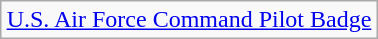<table class="wikitable" style="margin-left: auto; margin-right: auto; border: none;">
<tr>
<td colspan="9" style="text-align:center;"><a href='#'>U.S. Air Force Command Pilot Badge</a></td>
</tr>
</table>
